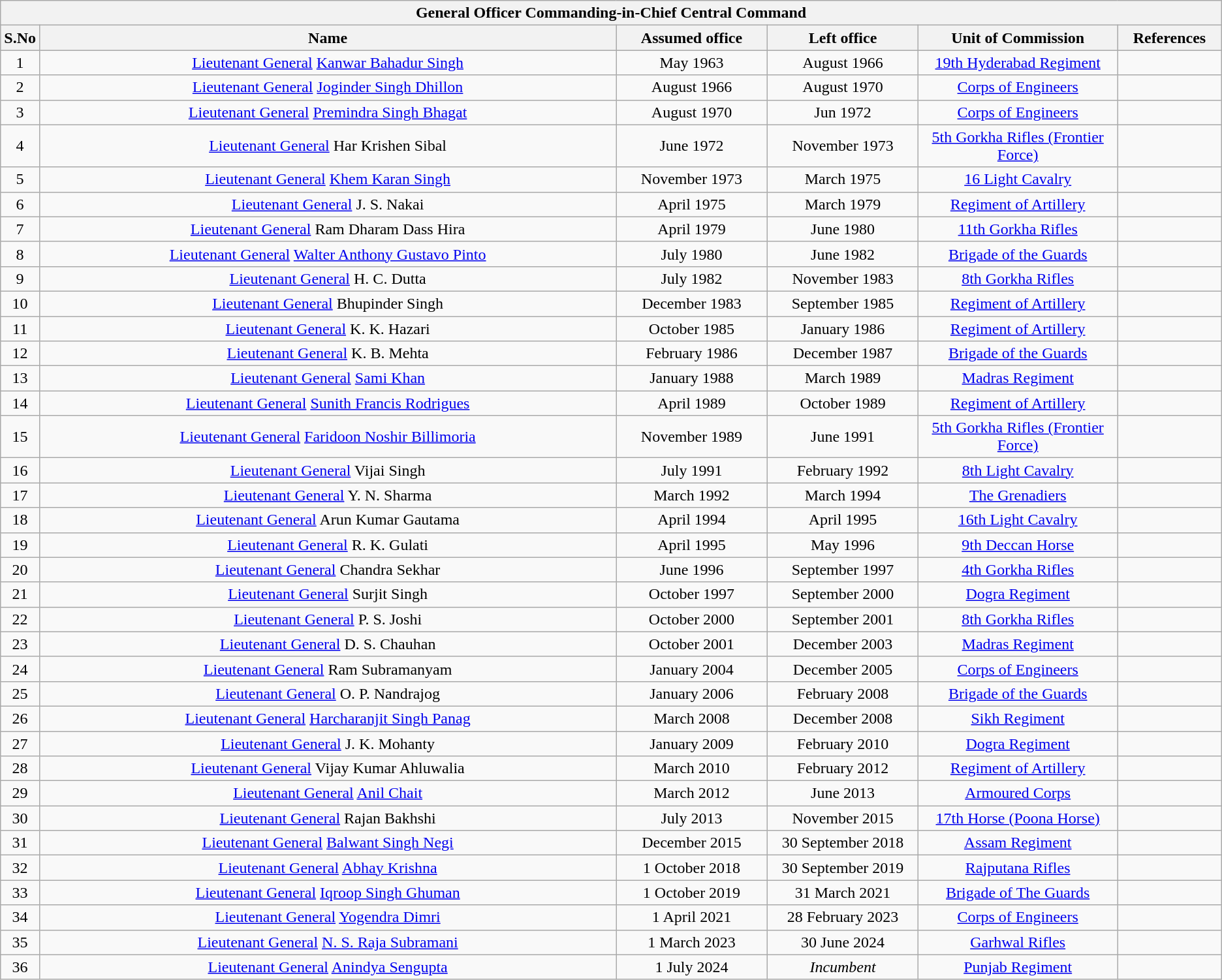<table class="wikitable sortable" style="text-align:center">
<tr>
<th colspan="6">General Officer Commanding-in-Chief Central Command</th>
</tr>
<tr style="background:#cccccc">
<th scope="col" style="width: 20px;">S.No</th>
<th scope="col" style="width: 600px;">Name</th>
<th scope="col" style="width: 150px;">Assumed office</th>
<th scope="col" style="width: 150px;">Left office</th>
<th scope="col" style="width: 200px;">Unit of Commission</th>
<th scope="col" style="width: 100px;">References</th>
</tr>
<tr>
<td>1</td>
<td><a href='#'>Lieutenant General</a> <a href='#'>Kanwar Bahadur Singh</a> </td>
<td>May 1963</td>
<td>August 1966</td>
<td><a href='#'>19th Hyderabad Regiment</a></td>
<td></td>
</tr>
<tr>
<td>2</td>
<td><a href='#'>Lieutenant General</a> <a href='#'>Joginder Singh Dhillon</a></td>
<td>August 1966</td>
<td>August 1970</td>
<td><a href='#'>Corps of Engineers</a></td>
<td></td>
</tr>
<tr>
<td>3</td>
<td><a href='#'>Lieutenant General</a> <a href='#'>Premindra Singh Bhagat</a> </td>
<td>August 1970</td>
<td>Jun 1972</td>
<td><a href='#'>Corps of Engineers</a></td>
<td></td>
</tr>
<tr>
<td>4</td>
<td><a href='#'>Lieutenant General</a> Har Krishen Sibal </td>
<td>June 1972</td>
<td>November 1973</td>
<td><a href='#'>5th Gorkha Rifles (Frontier Force)</a></td>
<td></td>
</tr>
<tr>
<td>5</td>
<td><a href='#'>Lieutenant General</a> <a href='#'>Khem Karan Singh</a> </td>
<td>November 1973</td>
<td>March 1975</td>
<td><a href='#'>16 Light Cavalry</a></td>
<td></td>
</tr>
<tr>
<td>6</td>
<td><a href='#'>Lieutenant General</a> J. S. Nakai </td>
<td>April 1975</td>
<td>March 1979</td>
<td><a href='#'>Regiment of Artillery</a></td>
<td></td>
</tr>
<tr>
<td>7</td>
<td><a href='#'>Lieutenant General</a> Ram Dharam Dass Hira </td>
<td>April 1979</td>
<td>June 1980</td>
<td><a href='#'>11th Gorkha Rifles</a></td>
<td></td>
</tr>
<tr>
<td>8</td>
<td><a href='#'>Lieutenant General</a> <a href='#'>Walter Anthony Gustavo Pinto</a> </td>
<td>July 1980</td>
<td>June 1982</td>
<td><a href='#'>Brigade of the Guards</a></td>
<td></td>
</tr>
<tr>
<td>9</td>
<td><a href='#'>Lieutenant General</a> H. C. Dutta </td>
<td>July 1982</td>
<td>November 1983</td>
<td><a href='#'>8th Gorkha Rifles</a></td>
<td></td>
</tr>
<tr>
<td>10</td>
<td><a href='#'>Lieutenant General</a> Bhupinder Singh </td>
<td>December 1983</td>
<td>September 1985</td>
<td><a href='#'>Regiment of Artillery</a></td>
<td></td>
</tr>
<tr>
<td>11</td>
<td><a href='#'>Lieutenant General</a> K. K. Hazari </td>
<td>October 1985</td>
<td>January 1986</td>
<td><a href='#'>Regiment of Artillery</a></td>
<td></td>
</tr>
<tr>
<td>12</td>
<td><a href='#'>Lieutenant General</a> K. B. Mehta </td>
<td>February 1986</td>
<td>December 1987</td>
<td><a href='#'>Brigade of the Guards</a></td>
<td></td>
</tr>
<tr>
<td>13</td>
<td><a href='#'>Lieutenant General</a> <a href='#'>Sami Khan</a> </td>
<td>January 1988</td>
<td>March 1989</td>
<td><a href='#'>Madras Regiment</a></td>
<td></td>
</tr>
<tr>
<td>14</td>
<td><a href='#'>Lieutenant General</a> <a href='#'>Sunith Francis Rodrigues</a> </td>
<td>April 1989</td>
<td>October 1989</td>
<td><a href='#'>Regiment of Artillery</a></td>
<td></td>
</tr>
<tr>
<td>15</td>
<td><a href='#'>Lieutenant General</a> <a href='#'>Faridoon Noshir Billimoria</a> </td>
<td>November 1989</td>
<td>June 1991</td>
<td><a href='#'>5th Gorkha Rifles (Frontier Force)</a></td>
<td></td>
</tr>
<tr>
<td>16</td>
<td><a href='#'>Lieutenant General</a> Vijai Singh </td>
<td>July 1991</td>
<td>February 1992</td>
<td><a href='#'>8th Light Cavalry</a></td>
<td></td>
</tr>
<tr>
<td>17</td>
<td><a href='#'>Lieutenant General</a> Y. N. Sharma </td>
<td>March 1992</td>
<td>March 1994</td>
<td><a href='#'>The Grenadiers</a></td>
<td></td>
</tr>
<tr>
<td>18</td>
<td><a href='#'>Lieutenant General</a> Arun Kumar Gautama </td>
<td>April 1994</td>
<td>April 1995</td>
<td><a href='#'>16th Light Cavalry</a></td>
<td></td>
</tr>
<tr>
<td>19</td>
<td><a href='#'>Lieutenant General</a> R. K. Gulati </td>
<td>April 1995</td>
<td>May 1996</td>
<td><a href='#'>9th Deccan Horse</a></td>
<td></td>
</tr>
<tr>
<td>20</td>
<td><a href='#'>Lieutenant General</a> Chandra Sekhar </td>
<td>June 1996</td>
<td>September 1997</td>
<td><a href='#'>4th Gorkha Rifles</a></td>
<td></td>
</tr>
<tr>
<td>21</td>
<td><a href='#'>Lieutenant General</a> Surjit Singh </td>
<td>October 1997</td>
<td>September 2000</td>
<td><a href='#'>Dogra Regiment</a></td>
<td></td>
</tr>
<tr>
<td>22</td>
<td><a href='#'>Lieutenant General</a> P. S. Joshi </td>
<td>October 2000</td>
<td>September 2001</td>
<td><a href='#'>8th Gorkha Rifles</a></td>
<td></td>
</tr>
<tr>
<td>23</td>
<td><a href='#'>Lieutenant General</a> D. S. Chauhan </td>
<td>October 2001</td>
<td>December 2003</td>
<td><a href='#'>Madras Regiment</a></td>
<td></td>
</tr>
<tr>
<td>24</td>
<td><a href='#'>Lieutenant General</a> Ram Subramanyam </td>
<td>January 2004</td>
<td>December 2005</td>
<td><a href='#'>Corps of Engineers</a></td>
<td></td>
</tr>
<tr>
<td>25</td>
<td><a href='#'>Lieutenant General</a> O. P. Nandrajog </td>
<td>January 2006</td>
<td>February 2008</td>
<td><a href='#'>Brigade of the Guards</a></td>
<td></td>
</tr>
<tr>
<td>26</td>
<td><a href='#'>Lieutenant General</a> <a href='#'>Harcharanjit Singh Panag</a> </td>
<td>March 2008</td>
<td>December 2008</td>
<td><a href='#'>Sikh Regiment</a></td>
<td></td>
</tr>
<tr>
<td>27</td>
<td><a href='#'>Lieutenant General</a> J. K. Mohanty </td>
<td>January 2009</td>
<td>February 2010</td>
<td><a href='#'>Dogra Regiment</a></td>
<td></td>
</tr>
<tr>
<td>28</td>
<td><a href='#'>Lieutenant General</a> Vijay Kumar Ahluwalia </td>
<td>March 2010</td>
<td>February 2012</td>
<td><a href='#'>Regiment of Artillery</a></td>
<td></td>
</tr>
<tr>
<td>29</td>
<td><a href='#'>Lieutenant General</a> <a href='#'>Anil Chait</a> </td>
<td>March 2012</td>
<td>June 2013</td>
<td><a href='#'>Armoured Corps</a></td>
<td></td>
</tr>
<tr>
<td>30</td>
<td><a href='#'>Lieutenant General</a> Rajan Bakhshi </td>
<td>July 2013</td>
<td>November 2015</td>
<td><a href='#'>17th Horse (Poona Horse)</a></td>
<td></td>
</tr>
<tr>
<td>31</td>
<td><a href='#'>Lieutenant General</a> <a href='#'>Balwant Singh Negi</a> </td>
<td>December 2015</td>
<td>30 September 2018</td>
<td><a href='#'>Assam Regiment</a></td>
<td></td>
</tr>
<tr>
<td>32</td>
<td><a href='#'>Lieutenant General</a> <a href='#'>Abhay Krishna</a> </td>
<td>1 October 2018</td>
<td>30 September 2019</td>
<td><a href='#'>Rajputana Rifles</a></td>
<td></td>
</tr>
<tr>
<td>33</td>
<td><a href='#'>Lieutenant General</a> <a href='#'>Iqroop Singh Ghuman</a> </td>
<td>1 October 2019</td>
<td>31 March 2021</td>
<td><a href='#'>Brigade of The Guards</a></td>
<td></td>
</tr>
<tr>
<td>34</td>
<td><a href='#'>Lieutenant General</a> <a href='#'>Yogendra Dimri</a> </td>
<td>1 April 2021</td>
<td>28 February 2023</td>
<td><a href='#'>Corps of Engineers</a></td>
<td></td>
</tr>
<tr>
<td>35</td>
<td><a href='#'>Lieutenant General</a> <a href='#'>N. S. Raja Subramani</a> </td>
<td>1 March 2023</td>
<td>30 June 2024</td>
<td><a href='#'>Garhwal Rifles</a></td>
<td></td>
</tr>
<tr>
<td>36</td>
<td><a href='#'>Lieutenant General</a> <a href='#'>Anindya Sengupta</a> </td>
<td>1 July 2024</td>
<td><em>Incumbent</em></td>
<td><a href='#'>Punjab Regiment</a></td>
<td></td>
</tr>
</table>
